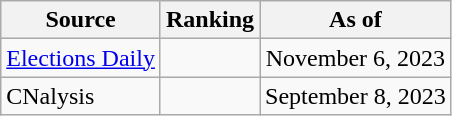<table class="wikitable" style="text-align:center">
<tr>
<th>Source</th>
<th>Ranking</th>
<th>As of</th>
</tr>
<tr>
<td align=left><a href='#'>Elections Daily</a></td>
<td></td>
<td>November 6, 2023</td>
</tr>
<tr>
<td align=left>CNalysis</td>
<td></td>
<td>September 8, 2023</td>
</tr>
</table>
